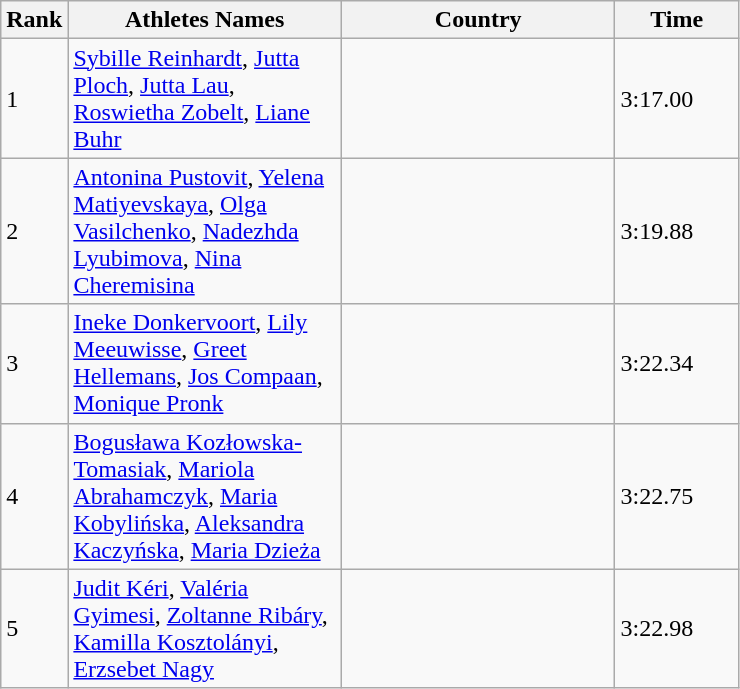<table class="wikitable">
<tr>
<th width=25>Rank</th>
<th width=175>Athletes Names</th>
<th width=175>Country</th>
<th width=75>Time</th>
</tr>
<tr>
<td>1</td>
<td><a href='#'>Sybille Reinhardt</a>, <a href='#'>Jutta Ploch</a>, <a href='#'>Jutta Lau</a>, <a href='#'>Roswietha Zobelt</a>, <a href='#'>Liane Buhr</a></td>
<td></td>
<td>3:17.00</td>
</tr>
<tr>
<td>2</td>
<td><a href='#'>Antonina Pustovit</a>, <a href='#'>Yelena Matiyevskaya</a>, <a href='#'>Olga Vasilchenko</a>, <a href='#'>Nadezhda Lyubimova</a>, <a href='#'>Nina Cheremisina</a></td>
<td></td>
<td>3:19.88</td>
</tr>
<tr>
<td>3</td>
<td><a href='#'>Ineke Donkervoort</a>, <a href='#'>Lily Meeuwisse</a>, <a href='#'>Greet Hellemans</a>, <a href='#'>Jos Compaan</a>, <a href='#'>Monique Pronk</a></td>
<td></td>
<td>3:22.34</td>
</tr>
<tr>
<td>4</td>
<td><a href='#'>Bogusława Kozłowska-Tomasiak</a>, <a href='#'>Mariola Abrahamczyk</a>, <a href='#'>Maria Kobylińska</a>, <a href='#'>Aleksandra Kaczyńska</a>, <a href='#'>Maria Dzieża</a></td>
<td></td>
<td>3:22.75</td>
</tr>
<tr>
<td>5</td>
<td><a href='#'>Judit Kéri</a>, <a href='#'>Valéria Gyimesi</a>, <a href='#'>Zoltanne Ribáry</a>, <a href='#'>Kamilla Kosztolányi</a>, <a href='#'>Erzsebet Nagy</a></td>
<td></td>
<td>3:22.98</td>
</tr>
</table>
